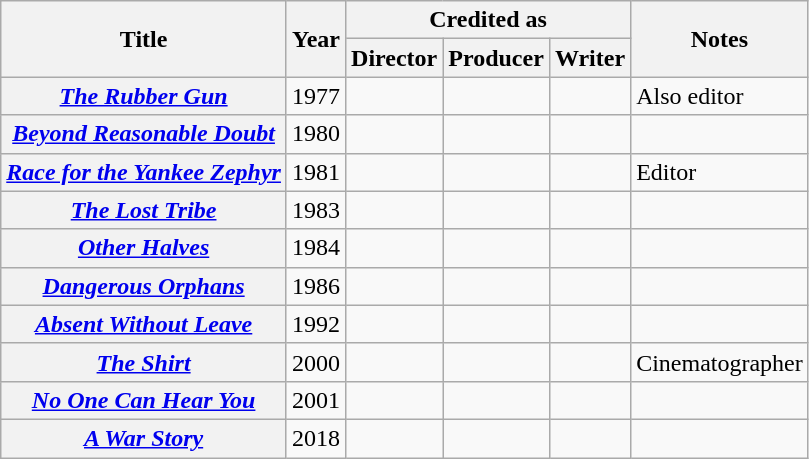<table class="wikitable plainrowheaders sortable">
<tr>
<th rowspan="2" scope="col">Title</th>
<th rowspan="2" scope="col">Year</th>
<th colspan="3" scope="col">Credited as</th>
<th rowspan="2" scope="col" class="unsortable">Notes</th>
</tr>
<tr>
<th>Director</th>
<th>Producer</th>
<th>Writer</th>
</tr>
<tr>
<th scope=row><em><a href='#'>The Rubber Gun</a></em></th>
<td>1977</td>
<td></td>
<td></td>
<td></td>
<td>Also editor</td>
</tr>
<tr>
<th scope=row><em><a href='#'>Beyond Reasonable Doubt</a></em></th>
<td>1980</td>
<td></td>
<td></td>
<td></td>
<td></td>
</tr>
<tr>
<th scope=row><em><a href='#'>Race for the Yankee Zephyr</a></em></th>
<td>1981</td>
<td></td>
<td></td>
<td></td>
<td>Editor</td>
</tr>
<tr>
<th scope=row><em><a href='#'>The Lost Tribe</a></em></th>
<td>1983</td>
<td></td>
<td></td>
<td></td>
<td></td>
</tr>
<tr>
<th scope=row><em><a href='#'>Other Halves</a></em></th>
<td>1984</td>
<td></td>
<td></td>
<td></td>
<td></td>
</tr>
<tr>
<th scope=row><em><a href='#'>Dangerous Orphans</a></em></th>
<td>1986</td>
<td></td>
<td></td>
<td></td>
<td></td>
</tr>
<tr>
<th scope=row><em><a href='#'>Absent Without Leave</a></em></th>
<td>1992</td>
<td></td>
<td></td>
<td></td>
<td></td>
</tr>
<tr>
<th scope=row><em><a href='#'>The Shirt</a></em></th>
<td>2000</td>
<td></td>
<td></td>
<td></td>
<td>Cinematographer</td>
</tr>
<tr>
<th scope=row><em><a href='#'>No One Can Hear You</a></em></th>
<td>2001</td>
<td></td>
<td></td>
<td></td>
<td></td>
</tr>
<tr>
<th scope=row><em><a href='#'>A War Story</a></em></th>
<td>2018</td>
<td></td>
<td></td>
<td></td>
<td></td>
</tr>
</table>
